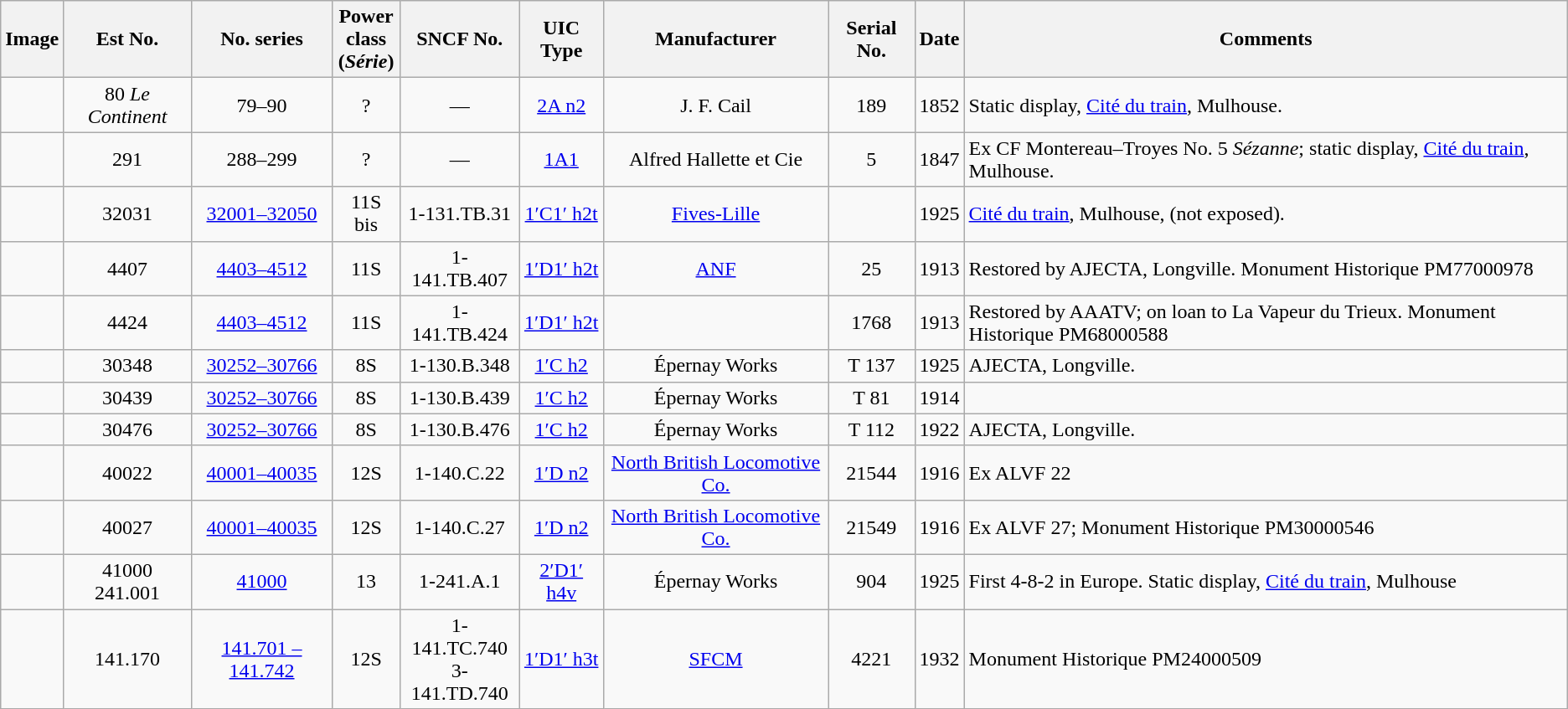<table class="wikitable" style=text-align:center>
<tr>
<th>Image</th>
<th>Est No.</th>
<th>No. series</th>
<th>Power<br>class<br>(<em>Série</em>)</th>
<th>SNCF No.</th>
<th>UIC Type</th>
<th>Manufacturer</th>
<th>Serial No.</th>
<th>Date</th>
<th>Comments</th>
</tr>
<tr>
<td></td>
<td>80 <em>Le Continent</em></td>
<td>79–90</td>
<td>?</td>
<td>—</td>
<td><a href='#'>2A n2</a></td>
<td>J. F. Cail</td>
<td>189</td>
<td>1852</td>
<td align=left> Static display, <a href='#'>Cité du train</a>, Mulhouse.</td>
</tr>
<tr>
<td></td>
<td>291</td>
<td>288–299</td>
<td>?</td>
<td>—</td>
<td><a href='#'>1A1</a></td>
<td>Alfred Hallette et Cie</td>
<td>5</td>
<td>1847</td>
<td align=left> Ex CF Montereau–Troyes No. 5 <em>Sézanne</em>; static display, <a href='#'>Cité du train</a>, Mulhouse.</td>
</tr>
<tr>
<td></td>
<td>32031</td>
<td><a href='#'>32001–32050</a></td>
<td>11S bis</td>
<td>1-131.TB.31</td>
<td><a href='#'>1′C1′ h2t</a></td>
<td><a href='#'>Fives-Lille</a></td>
<td></td>
<td>1925</td>
<td align=left><a href='#'>Cité du train</a>, Mulhouse, (not exposed).</td>
</tr>
<tr>
<td></td>
<td>4407</td>
<td><a href='#'>4403–4512</a></td>
<td>11S</td>
<td>1-141.TB.407</td>
<td><a href='#'>1′D1′ h2t</a></td>
<td><a href='#'>ANF</a></td>
<td>25</td>
<td>1913</td>
<td align=left> Restored by AJECTA, Longville. Monument Historique PM77000978</td>
</tr>
<tr>
<td></td>
<td>4424</td>
<td><a href='#'>4403–4512</a></td>
<td>11S</td>
<td>1-141.TB.424</td>
<td><a href='#'>1′D1′ h2t</a></td>
<td></td>
<td>1768</td>
<td>1913</td>
<td align=left> Restored by AAATV; on loan to La Vapeur du Trieux. Monument Historique PM68000588</td>
</tr>
<tr>
<td></td>
<td>30348</td>
<td><a href='#'>30252–30766</a></td>
<td>8S</td>
<td>1-130.B.348</td>
<td><a href='#'>1′C h2</a></td>
<td>Épernay Works</td>
<td>T 137</td>
<td>1925</td>
<td align=left> AJECTA, Longville.</td>
</tr>
<tr>
<td></td>
<td>30439</td>
<td><a href='#'>30252–30766</a></td>
<td>8S</td>
<td>1-130.B.439</td>
<td><a href='#'>1′C h2</a></td>
<td>Épernay Works</td>
<td>T 81</td>
<td>1914</td>
<td align=left></td>
</tr>
<tr>
<td></td>
<td>30476</td>
<td><a href='#'>30252–30766</a></td>
<td>8S</td>
<td>1-130.B.476</td>
<td><a href='#'>1′C h2</a></td>
<td>Épernay Works</td>
<td>T 112</td>
<td>1922</td>
<td align=left> AJECTA, Longville.</td>
</tr>
<tr>
<td></td>
<td>40022</td>
<td><a href='#'>40001–40035</a></td>
<td>12S</td>
<td>1-140.C.22</td>
<td><a href='#'>1′D n2</a></td>
<td><a href='#'>North British Locomotive Co.</a></td>
<td>21544</td>
<td>1916</td>
<td align=left> Ex ALVF 22</td>
</tr>
<tr>
<td></td>
<td>40027</td>
<td><a href='#'>40001–40035</a></td>
<td>12S</td>
<td>1-140.C.27</td>
<td><a href='#'>1′D n2</a></td>
<td><a href='#'>North British Locomotive Co.</a></td>
<td>21549</td>
<td>1916</td>
<td align=left> Ex ALVF 27; Monument Historique PM30000546</td>
</tr>
<tr>
<td></td>
<td>41000<br>241.001</td>
<td><a href='#'>41000</a></td>
<td>13</td>
<td>1-241.A.1<br></td>
<td><a href='#'>2′D1′ h4v</a></td>
<td>Épernay Works</td>
<td>904</td>
<td>1925</td>
<td align=left> First 4-8-2 in Europe. Static display, <a href='#'>Cité du train</a>, Mulhouse</td>
</tr>
<tr>
<td></td>
<td>141.170</td>
<td><a href='#'>141.701 – 141.742</a></td>
<td>12S</td>
<td>1-141.TC.740<br>3-141.TD.740</td>
<td><a href='#'>1′D1′ h3t</a></td>
<td><a href='#'>SFCM</a></td>
<td>4221</td>
<td>1932</td>
<td align=left> Monument Historique PM24000509</td>
</tr>
</table>
